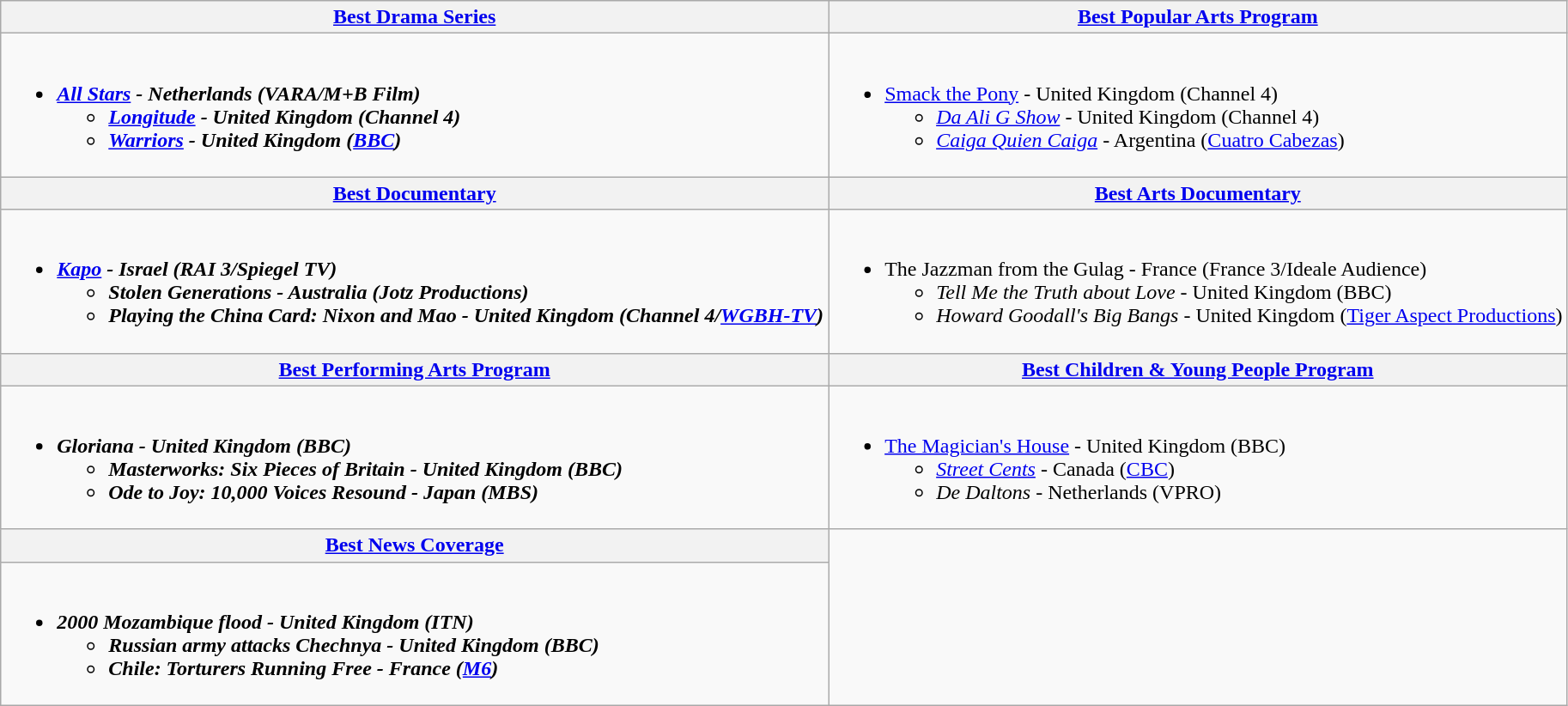<table class="wikitable">
<tr>
<th style:"width:50%"><a href='#'>Best Drama Series</a></th>
<th style:"width:50%"><a href='#'>Best Popular Arts Program</a></th>
</tr>
<tr>
<td valign="top"><br><ul><li><strong><em><a href='#'>All Stars</a><em> - Netherlands (VARA/M+B Film)<strong><ul><li></em><a href='#'>Longitude</a><em> - United Kingdom (Channel 4)</li><li></em><a href='#'>Warriors</a><em> - United Kingdom (<a href='#'>BBC</a>)</li></ul></li></ul></td>
<td valign="top"><br><ul><li></em></strong><a href='#'>Smack the Pony</a></em> - United Kingdom (Channel 4)</strong><ul><li><em><a href='#'>Da Ali G Show</a></em> - United Kingdom (Channel 4)</li><li><em><a href='#'>Caiga Quien Caiga</a></em> - Argentina (<a href='#'>Cuatro Cabezas</a>)</li></ul></li></ul></td>
</tr>
<tr>
<th style:"width:50%"><a href='#'>Best Documentary</a></th>
<th style:"width:50%"><a href='#'>Best Arts Documentary</a></th>
</tr>
<tr>
<td valign="top"><br><ul><li><strong><em><a href='#'>Kapo</a><em> - Israel (RAI 3/Spiegel TV)<strong><ul><li></em>Stolen Generations<em> - Australia (Jotz Productions)</li><li></em>Playing the China Card: Nixon and Mao<em> - United Kingdom (Channel 4/<a href='#'>WGBH-TV</a>)</li></ul></li></ul></td>
<td valign="top"><br><ul><li></em></strong>The Jazzman from the Gulag</em> - France (France 3/Ideale Audience)</strong><ul><li><em>Tell Me the Truth about Love</em> - United Kingdom (BBC)</li><li><em>Howard Goodall's Big Bangs</em> - United Kingdom (<a href='#'>Tiger Aspect Productions</a>)</li></ul></li></ul></td>
</tr>
<tr>
<th style:"width:50%"><a href='#'>Best Performing Arts Program</a></th>
<th style:"width:50%"><a href='#'>Best Children & Young People Program</a></th>
</tr>
<tr>
<td valign="top"><br><ul><li><strong><em>Gloriana<em> - United Kingdom (BBC)<strong><ul><li></em>Masterworks: Six Pieces of Britain<em> - United Kingdom (BBC)</li><li></em>Ode to Joy: 10,000 Voices Resound<em> - Japan (MBS)</li></ul></li></ul></td>
<td valign="top"><br><ul><li></em></strong><a href='#'>The Magician's House</a></em> - United Kingdom (BBC)</strong><ul><li><em><a href='#'>Street Cents</a></em> - Canada (<a href='#'>CBC</a>)</li><li><em>De Daltons</em> - Netherlands (VPRO)</li></ul></li></ul></td>
</tr>
<tr>
<th style:"width:50%"><a href='#'>Best News Coverage</a></th>
</tr>
<tr>
<td valign="top"><br><ul><li><strong><em>2000 Mozambique flood<em> - United Kingdom (ITN)<strong><ul><li></em>Russian army attacks Chechnya<em> - United Kingdom (BBC)</li><li></em>Chile: Torturers Running Free<em> - France (<a href='#'>M6</a>)</li></ul></li></ul></td>
</tr>
</table>
